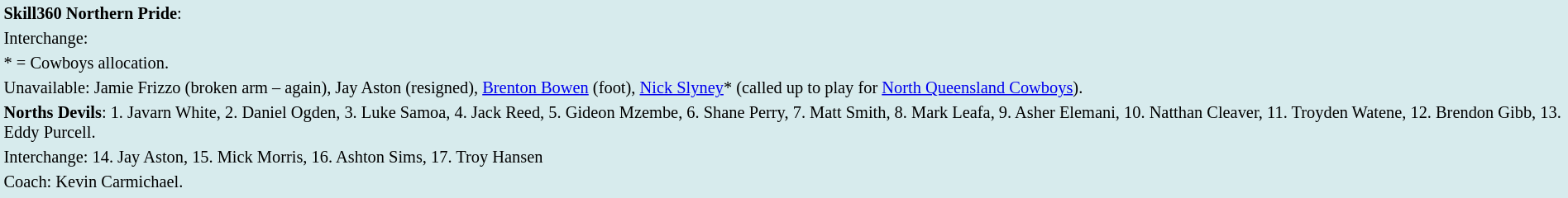<table style="background:#d7ebed; font-size:85%; width:100%;">
<tr>
<td><strong>Skill360 Northern Pride</strong>:            </td>
</tr>
<tr>
<td>Interchange:    </td>
</tr>
<tr>
<td>* = Cowboys allocation.</td>
</tr>
<tr>
<td>Unavailable: Jamie Frizzo (broken arm – again), Jay Aston (resigned), <a href='#'>Brenton Bowen</a> (foot), <a href='#'>Nick Slyney</a>* (called up to play for <a href='#'>North Queensland Cowboys</a>).</td>
</tr>
<tr>
<td><strong>Norths Devils</strong>: 1. Javarn White, 2. Daniel Ogden, 3. Luke Samoa, 4. Jack Reed, 5. Gideon Mzembe, 6. Shane Perry, 7. Matt Smith, 8. Mark Leafa, 9. Asher Elemani, 10. Natthan Cleaver, 11. Troyden Watene, 12. Brendon Gibb, 13. Eddy Purcell.</td>
</tr>
<tr>
<td>Interchange: 14. Jay Aston, 15. Mick Morris, 16. Ashton Sims, 17. Troy Hansen</td>
</tr>
<tr>
<td>Coach: Kevin Carmichael.</td>
</tr>
<tr>
</tr>
</table>
